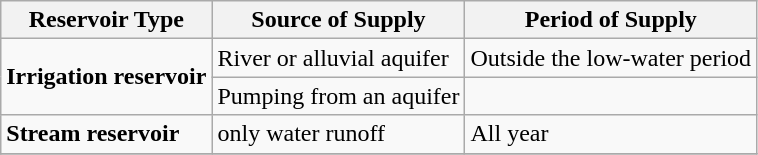<table class="wikitable">
<tr>
<th>Reservoir Type</th>
<th>Source of Supply</th>
<th>Period of Supply</th>
</tr>
<tr>
<td rowspan=2><strong>Irrigation reservoir </strong></td>
<td>River or alluvial aquifer</td>
<td>Outside the low-water period</td>
</tr>
<tr>
<td>Pumping from an aquifer</td>
</tr>
<tr>
<td><strong>Stream reservoir</strong></td>
<td>only water runoff</td>
<td>All year</td>
</tr>
<tr>
</tr>
</table>
